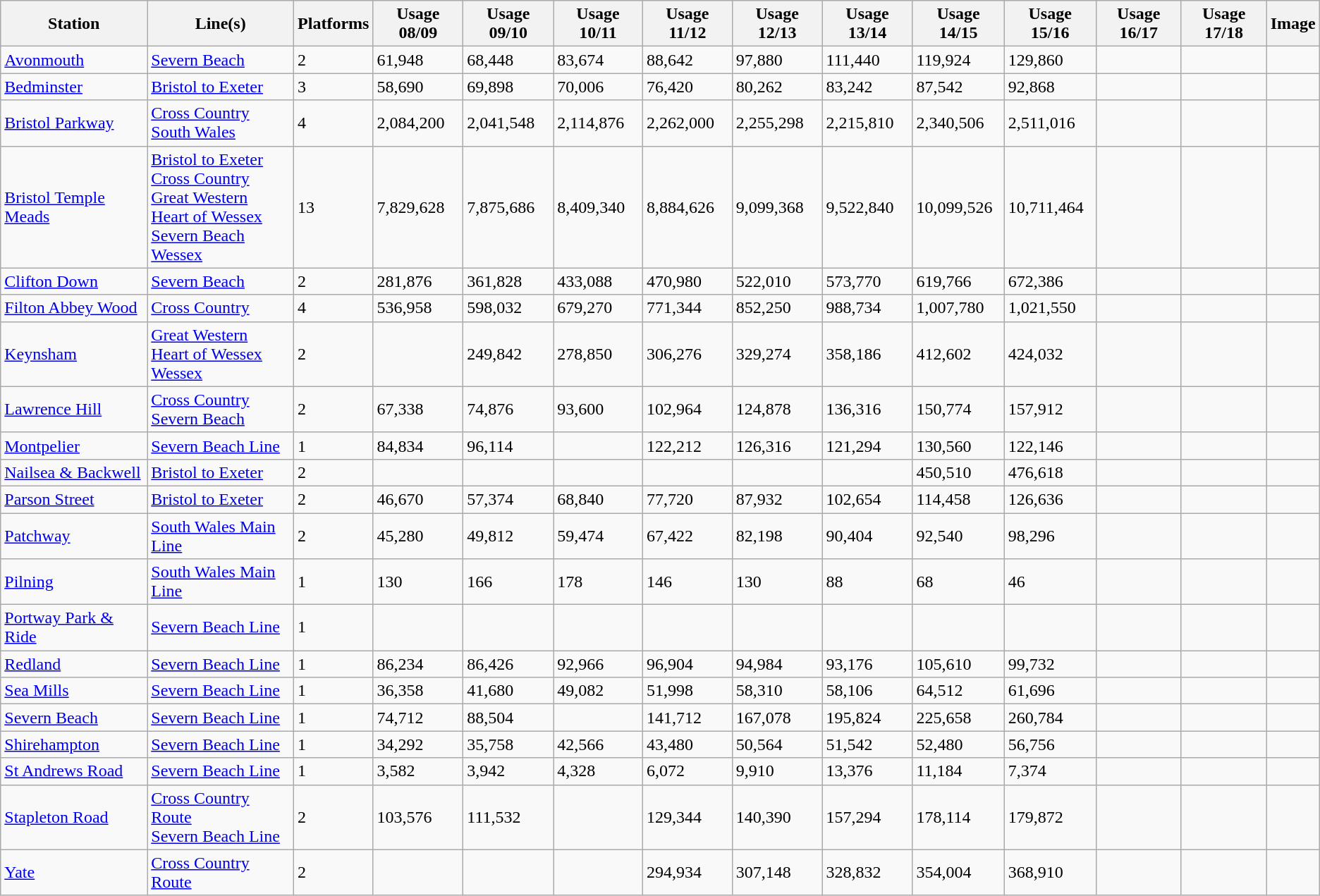<table class="wikitable sortable">
<tr>
<th>Station</th>
<th>Line(s)</th>
<th>Platforms</th>
<th>Usage 08/09 </th>
<th>Usage 09/10 </th>
<th>Usage 10/11 </th>
<th>Usage 11/12 </th>
<th>Usage 12/13 </th>
<th>Usage 13/14 </th>
<th>Usage 14/15 </th>
<th>Usage 15/16 </th>
<th>Usage 16/17 </th>
<th>Usage 17/18 </th>
<th>Image</th>
</tr>
<tr>
<td><a href='#'>Avonmouth</a></td>
<td><a href='#'>Severn Beach</a></td>
<td>2</td>
<td> 61,948</td>
<td> 68,448</td>
<td> 83,674</td>
<td> 88,642</td>
<td> 97,880</td>
<td> 111,440</td>
<td> 119,924</td>
<td> 129,860</td>
<td></td>
<td></td>
<td></td>
</tr>
<tr>
<td><a href='#'>Bedminster</a></td>
<td><a href='#'>Bristol to Exeter</a></td>
<td>3</td>
<td> 58,690</td>
<td> 69,898</td>
<td> 70,006</td>
<td> 76,420</td>
<td> 80,262</td>
<td> 83,242</td>
<td> 87,542</td>
<td> 92,868</td>
<td></td>
<td></td>
<td></td>
</tr>
<tr>
<td><a href='#'>Bristol Parkway</a></td>
<td><a href='#'>Cross Country</a><br><a href='#'>South Wales</a></td>
<td>4</td>
<td> 2,084,200</td>
<td> 2,041,548</td>
<td> 2,114,876</td>
<td> 2,262,000</td>
<td> 2,255,298</td>
<td> 2,215,810</td>
<td> 2,340,506</td>
<td> 2,511,016</td>
<td></td>
<td></td>
<td></td>
</tr>
<tr>
<td><a href='#'>Bristol Temple Meads</a></td>
<td><a href='#'>Bristol to Exeter</a><br><a href='#'>Cross Country</a><br><a href='#'>Great Western</a><br><a href='#'>Heart of Wessex</a><br><a href='#'>Severn Beach</a><br><a href='#'>Wessex</a></td>
<td>13</td>
<td> 7,829,628</td>
<td> 7,875,686</td>
<td> 8,409,340</td>
<td> 8,884,626</td>
<td> 9,099,368</td>
<td> 9,522,840</td>
<td> 10,099,526</td>
<td> 10,711,464</td>
<td></td>
<td></td>
<td></td>
</tr>
<tr>
<td><a href='#'>Clifton Down</a></td>
<td><a href='#'>Severn Beach</a></td>
<td>2</td>
<td> 281,876</td>
<td> 361,828</td>
<td> 433,088</td>
<td> 470,980</td>
<td> 522,010</td>
<td> 573,770</td>
<td> 619,766</td>
<td> 672,386</td>
<td></td>
<td></td>
<td></td>
</tr>
<tr>
<td><a href='#'>Filton Abbey Wood</a></td>
<td><a href='#'>Cross Country</a></td>
<td>4</td>
<td> 536,958</td>
<td> 598,032</td>
<td> 679,270</td>
<td> 771,344</td>
<td> 852,250</td>
<td> 988,734</td>
<td> 1,007,780</td>
<td> 1,021,550</td>
<td></td>
<td></td>
<td></td>
</tr>
<tr>
<td><a href='#'>Keynsham</a></td>
<td><a href='#'>Great Western</a><br><a href='#'>Heart of Wessex</a><br><a href='#'>Wessex</a></td>
<td>2</td>
<td></td>
<td>249,842</td>
<td> 278,850</td>
<td> 306,276</td>
<td> 329,274</td>
<td> 358,186</td>
<td> 412,602</td>
<td> 424,032</td>
<td></td>
<td></td>
<td></td>
</tr>
<tr>
<td><a href='#'>Lawrence Hill</a></td>
<td><a href='#'>Cross Country</a><br><a href='#'>Severn Beach</a></td>
<td>2</td>
<td> 67,338</td>
<td> 74,876</td>
<td> 93,600</td>
<td> 102,964</td>
<td> 124,878</td>
<td> 136,316</td>
<td> 150,774</td>
<td> 157,912</td>
<td></td>
<td></td>
<td></td>
</tr>
<tr>
<td><a href='#'>Montpelier</a></td>
<td><a href='#'>Severn Beach Line</a></td>
<td>1</td>
<td> 84,834</td>
<td> 96,114</td>
<td></td>
<td> 122,212</td>
<td> 126,316</td>
<td> 121,294</td>
<td> 130,560</td>
<td> 122,146</td>
<td></td>
<td></td>
<td></td>
</tr>
<tr>
<td><a href='#'>Nailsea & Backwell</a></td>
<td><a href='#'>Bristol to Exeter</a></td>
<td>2</td>
<td></td>
<td></td>
<td></td>
<td></td>
<td></td>
<td></td>
<td>450,510</td>
<td> 476,618</td>
<td></td>
<td></td>
<td></td>
</tr>
<tr>
<td><a href='#'>Parson Street</a></td>
<td><a href='#'>Bristol to Exeter</a></td>
<td>2</td>
<td> 46,670</td>
<td> 57,374</td>
<td> 68,840</td>
<td> 77,720</td>
<td> 87,932</td>
<td> 102,654</td>
<td> 114,458</td>
<td> 126,636</td>
<td></td>
<td></td>
<td></td>
</tr>
<tr>
<td><a href='#'>Patchway</a></td>
<td><a href='#'>South Wales Main Line</a></td>
<td>2</td>
<td> 45,280</td>
<td> 49,812</td>
<td> 59,474</td>
<td> 67,422</td>
<td> 82,198</td>
<td> 90,404</td>
<td> 92,540</td>
<td> 98,296</td>
<td></td>
<td></td>
<td></td>
</tr>
<tr>
<td><a href='#'>Pilning</a></td>
<td><a href='#'>South Wales Main Line</a></td>
<td>1</td>
<td> 130</td>
<td> 166</td>
<td> 178</td>
<td> 146</td>
<td> 130</td>
<td> 88</td>
<td> 68</td>
<td> 46</td>
<td></td>
<td></td>
<td></td>
</tr>
<tr>
<td><a href='#'>Portway Park & Ride</a></td>
<td><a href='#'>Severn Beach Line</a></td>
<td>1</td>
<td></td>
<td></td>
<td></td>
<td></td>
<td></td>
<td></td>
<td></td>
<td></td>
<td></td>
<td></td>
<td></td>
</tr>
<tr>
<td><a href='#'>Redland</a></td>
<td><a href='#'>Severn Beach Line</a></td>
<td>1</td>
<td> 86,234</td>
<td> 86,426</td>
<td> 92,966</td>
<td> 96,904</td>
<td> 94,984</td>
<td> 93,176</td>
<td> 105,610</td>
<td> 99,732</td>
<td></td>
<td></td>
<td></td>
</tr>
<tr>
<td><a href='#'>Sea Mills</a></td>
<td><a href='#'>Severn Beach Line</a></td>
<td>1</td>
<td> 36,358</td>
<td> 41,680</td>
<td> 49,082</td>
<td> 51,998</td>
<td> 58,310</td>
<td> 58,106</td>
<td> 64,512</td>
<td> 61,696</td>
<td></td>
<td></td>
<td></td>
</tr>
<tr>
<td><a href='#'>Severn Beach</a></td>
<td><a href='#'>Severn Beach Line</a></td>
<td>1</td>
<td> 74,712</td>
<td> 88,504</td>
<td></td>
<td> 141,712</td>
<td> 167,078</td>
<td> 195,824</td>
<td> 225,658</td>
<td> 260,784</td>
<td></td>
<td></td>
<td></td>
</tr>
<tr>
<td><a href='#'>Shirehampton</a></td>
<td><a href='#'>Severn Beach Line</a></td>
<td>1</td>
<td> 34,292</td>
<td> 35,758</td>
<td> 42,566</td>
<td> 43,480</td>
<td> 50,564</td>
<td> 51,542</td>
<td> 52,480</td>
<td> 56,756</td>
<td></td>
<td></td>
<td></td>
</tr>
<tr>
<td><a href='#'>St Andrews Road</a></td>
<td><a href='#'>Severn Beach Line</a></td>
<td>1</td>
<td> 3,582</td>
<td> 3,942</td>
<td> 4,328</td>
<td> 6,072</td>
<td> 9,910</td>
<td> 13,376</td>
<td> 11,184</td>
<td> 7,374</td>
<td></td>
<td></td>
<td></td>
</tr>
<tr>
<td><a href='#'>Stapleton Road</a></td>
<td><a href='#'>Cross Country Route</a> <br> <a href='#'>Severn Beach Line</a></td>
<td>2</td>
<td> 103,576</td>
<td> 111,532</td>
<td></td>
<td>129,344</td>
<td> 140,390</td>
<td> 157,294</td>
<td> 178,114</td>
<td> 179,872</td>
<td></td>
<td></td>
<td></td>
</tr>
<tr>
<td><a href='#'>Yate</a></td>
<td><a href='#'>Cross Country Route</a></td>
<td>2</td>
<td></td>
<td></td>
<td></td>
<td>294,934</td>
<td> 307,148</td>
<td> 328,832</td>
<td> 354,004</td>
<td> 368,910</td>
<td></td>
<td></td>
<td></td>
</tr>
</table>
